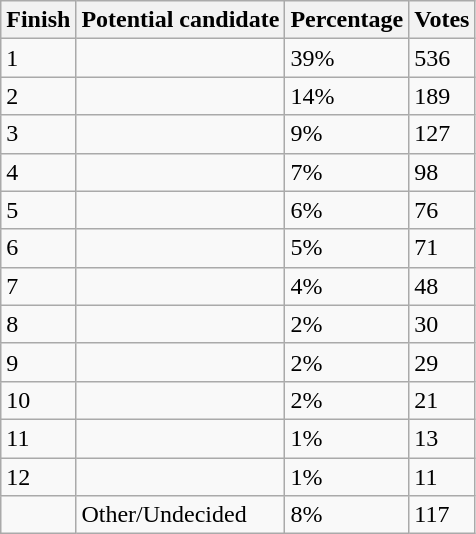<table class="wikitable sortable">
<tr>
<th>Finish</th>
<th>Potential candidate</th>
<th>Percentage</th>
<th>Votes</th>
</tr>
<tr>
<td>1</td>
<td></td>
<td>39%</td>
<td>536</td>
</tr>
<tr>
<td>2</td>
<td></td>
<td>14%</td>
<td>189</td>
</tr>
<tr>
<td>3</td>
<td></td>
<td>9%</td>
<td>127</td>
</tr>
<tr>
<td>4</td>
<td></td>
<td>7%</td>
<td>98</td>
</tr>
<tr>
<td>5</td>
<td></td>
<td>6%</td>
<td>76</td>
</tr>
<tr>
<td>6</td>
<td></td>
<td>5%</td>
<td>71</td>
</tr>
<tr>
<td>7</td>
<td></td>
<td>4%</td>
<td>48</td>
</tr>
<tr>
<td>8</td>
<td></td>
<td>2%</td>
<td>30</td>
</tr>
<tr>
<td>9</td>
<td></td>
<td>2%</td>
<td>29</td>
</tr>
<tr>
<td>10</td>
<td></td>
<td>2%</td>
<td>21</td>
</tr>
<tr>
<td>11</td>
<td></td>
<td>1%</td>
<td>13</td>
</tr>
<tr>
<td>12</td>
<td></td>
<td>1%</td>
<td>11</td>
</tr>
<tr>
<td></td>
<td>Other/Undecided</td>
<td>8%</td>
<td>117</td>
</tr>
</table>
